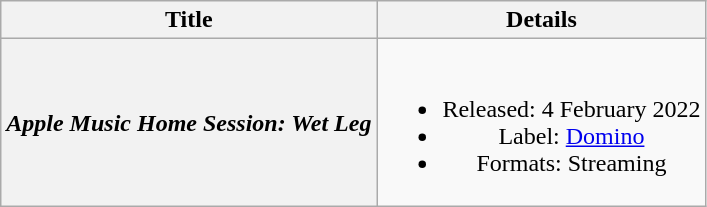<table class="wikitable plainrowheaders" style="text-align:center;">
<tr>
<th scope="col" rowspan="1">Title</th>
<th scope="col" rowspan="1">Details</th>
</tr>
<tr>
<th scope="row"><em>Apple Music Home Session: Wet Leg</em></th>
<td><br><ul><li>Released: 4 February 2022</li><li>Label: <a href='#'>Domino</a></li><li>Formats: Streaming</li></ul></td>
</tr>
</table>
